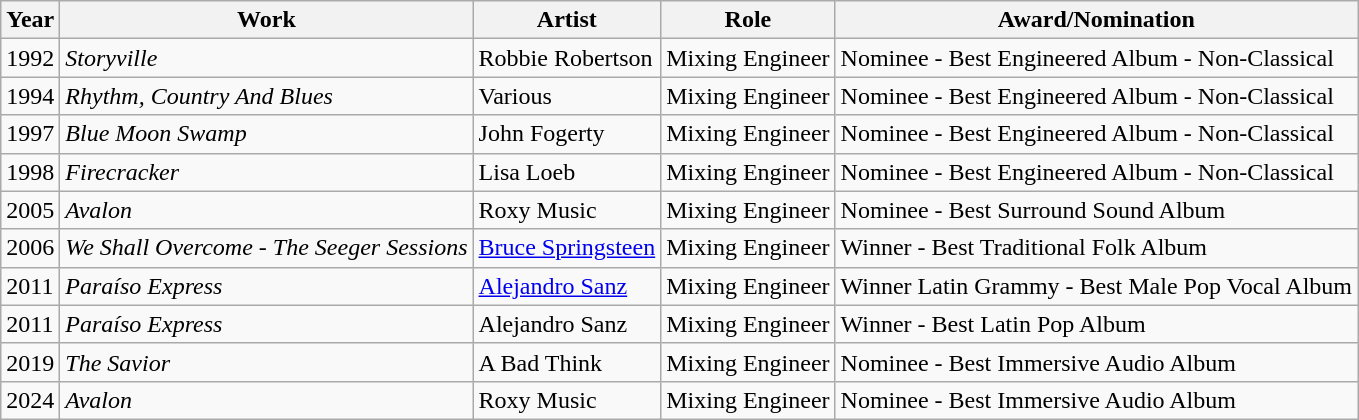<table class="wikitable">
<tr>
<th>Year</th>
<th>Work</th>
<th>Artist</th>
<th>Role</th>
<th>Award/Nomination</th>
</tr>
<tr>
<td>1992</td>
<td><em>Storyville</em></td>
<td>Robbie Robertson</td>
<td>Mixing Engineer</td>
<td>Nominee - Best Engineered Album - Non-Classical</td>
</tr>
<tr>
<td>1994</td>
<td><em>Rhythm, Country And Blues</em></td>
<td>Various</td>
<td>Mixing Engineer</td>
<td>Nominee - Best Engineered Album - Non-Classical</td>
</tr>
<tr>
<td>1997</td>
<td><em>Blue Moon Swamp</em></td>
<td>John Fogerty</td>
<td>Mixing Engineer</td>
<td>Nominee - Best Engineered Album - Non-Classical</td>
</tr>
<tr>
<td>1998</td>
<td><em>Firecracker</em></td>
<td>Lisa Loeb</td>
<td>Mixing Engineer</td>
<td>Nominee - Best Engineered Album - Non-Classical</td>
</tr>
<tr>
<td>2005</td>
<td><em>Avalon</em></td>
<td>Roxy Music</td>
<td>Mixing Engineer</td>
<td>Nominee - Best Surround Sound Album</td>
</tr>
<tr>
<td>2006</td>
<td><em>We Shall Overcome - The Seeger Sessions</em></td>
<td><a href='#'>Bruce Springsteen</a></td>
<td>Mixing Engineer</td>
<td>Winner - Best Traditional Folk Album</td>
</tr>
<tr>
<td>2011</td>
<td><em>Paraíso Express</em></td>
<td><a href='#'>Alejandro Sanz</a></td>
<td>Mixing Engineer</td>
<td>Winner Latin Grammy - Best Male Pop Vocal Album</td>
</tr>
<tr>
<td>2011</td>
<td><em>Paraíso Express</em></td>
<td>Alejandro Sanz</td>
<td>Mixing Engineer</td>
<td>Winner - Best Latin Pop Album</td>
</tr>
<tr>
<td>2019</td>
<td><em>The Savior</em></td>
<td>A Bad Think</td>
<td>Mixing Engineer</td>
<td>Nominee - Best Immersive Audio Album</td>
</tr>
<tr>
<td>2024</td>
<td><em>Avalon</em></td>
<td>Roxy Music</td>
<td>Mixing Engineer</td>
<td>Nominee - Best Immersive Audio Album</td>
</tr>
</table>
